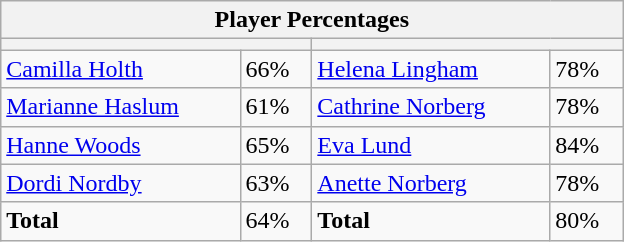<table class="wikitable">
<tr>
<th colspan=4 width=400>Player Percentages</th>
</tr>
<tr>
<th colspan=2 width=200></th>
<th colspan=2 width=200></th>
</tr>
<tr>
<td><a href='#'>Camilla Holth</a></td>
<td>66%</td>
<td><a href='#'>Helena Lingham</a></td>
<td>78%</td>
</tr>
<tr>
<td><a href='#'>Marianne Haslum</a></td>
<td>61%</td>
<td><a href='#'>Cathrine Norberg</a></td>
<td>78%</td>
</tr>
<tr>
<td><a href='#'>Hanne Woods</a></td>
<td>65%</td>
<td><a href='#'>Eva Lund</a></td>
<td>84%</td>
</tr>
<tr>
<td><a href='#'>Dordi Nordby</a></td>
<td>63%</td>
<td><a href='#'>Anette Norberg</a></td>
<td>78%</td>
</tr>
<tr>
<td><strong>Total</strong></td>
<td>64%</td>
<td><strong>Total</strong></td>
<td>80%</td>
</tr>
</table>
